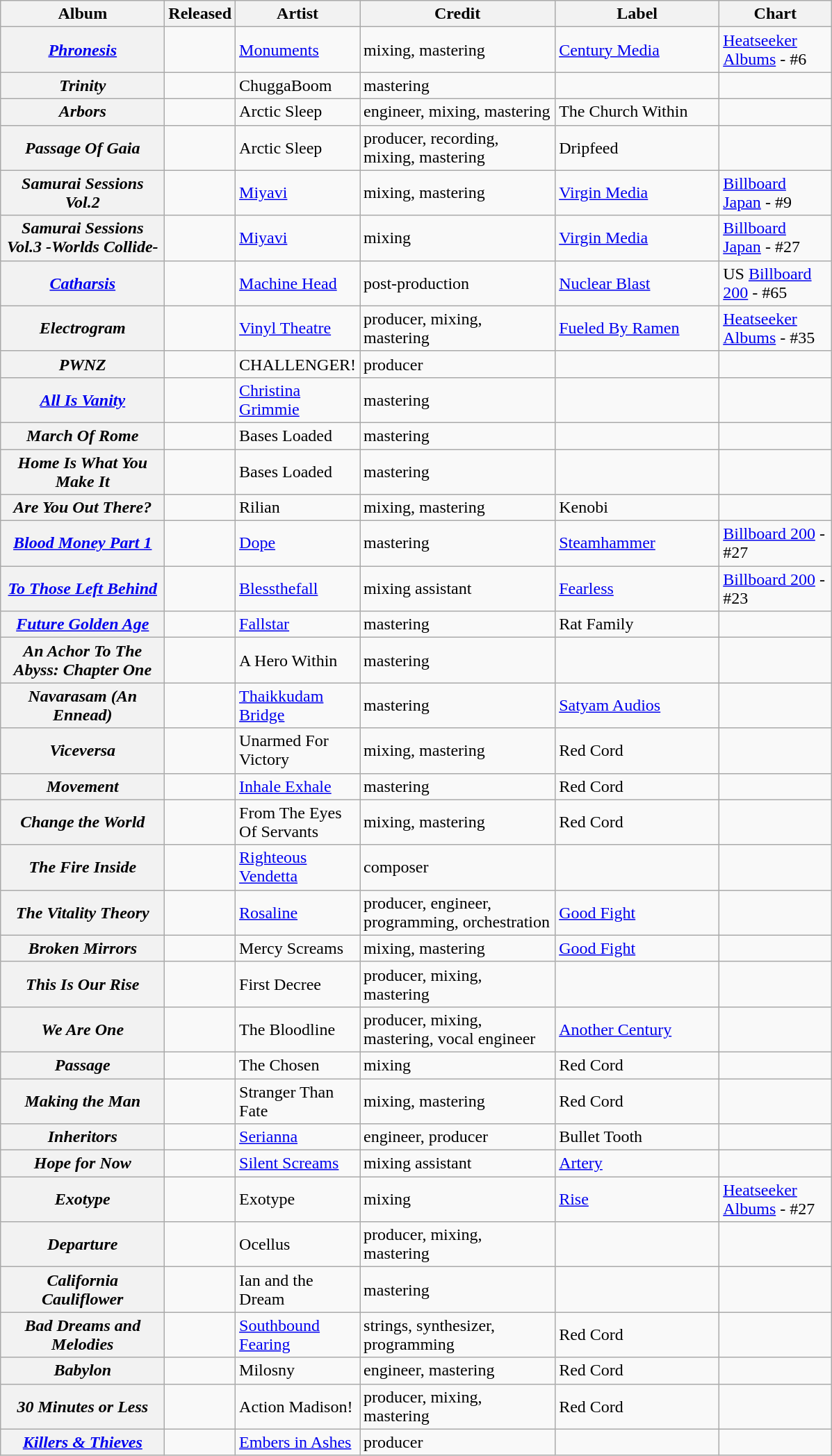<table class="wikitable plainrowheaders sortable">
<tr>
<th style="width:150px;">Album</th>
<th style="width:50px;">Released</th>
<th style="width:100px;">Artist</th>
<th style="width:180px;">Credit</th>
<th style="width:150px;">Label</th>
<th style="width:100px;">Chart</th>
</tr>
<tr>
<th scope="row"><em><a href='#'>Phronesis</a></em></th>
<td align=right></td>
<td><a href='#'>Monuments</a></td>
<td>mixing, mastering</td>
<td><a href='#'>Century Media</a></td>
<td><a href='#'>Heatseeker Albums</a> - #6</td>
</tr>
<tr>
<th scope="row"><em>Trinity</em></th>
<td align=right></td>
<td>ChuggaBoom</td>
<td>mastering</td>
<td> </td>
<td> </td>
</tr>
<tr>
<th scope="row"><em>Arbors</em></th>
<td align=right></td>
<td>Arctic Sleep</td>
<td>engineer, mixing, mastering</td>
<td>The Church Within</td>
<td> </td>
</tr>
<tr>
<th scope="row"><em>Passage Of Gaia</em></th>
<td align=right></td>
<td>Arctic Sleep</td>
<td>producer, recording, mixing, mastering</td>
<td>Dripfeed</td>
<td> </td>
</tr>
<tr>
<th scope="row"><em>Samurai Sessions Vol.2</em></th>
<td align=right></td>
<td><a href='#'>Miyavi</a></td>
<td>mixing, mastering</td>
<td><a href='#'>Virgin Media</a></td>
<td><a href='#'>Billboard Japan</a> - #9</td>
</tr>
<tr>
<th scope="row"><em>Samurai Sessions Vol.3 -Worlds Collide-</em></th>
<td align=right></td>
<td><a href='#'>Miyavi</a></td>
<td>mixing</td>
<td><a href='#'>Virgin Media</a></td>
<td><a href='#'>Billboard Japan</a> - #27</td>
</tr>
<tr>
<th scope="row"><em><a href='#'>Catharsis</a></em></th>
<td align=right></td>
<td><a href='#'>Machine Head</a></td>
<td>post-production</td>
<td><a href='#'>Nuclear Blast</a></td>
<td>US <a href='#'>Billboard 200</a> - #65</td>
</tr>
<tr>
<th scope="row"><em>Electrogram</em></th>
<td align=right></td>
<td><a href='#'>Vinyl Theatre</a></td>
<td>producer, mixing, mastering</td>
<td><a href='#'>Fueled By Ramen</a></td>
<td><a href='#'>Heatseeker Albums</a> - #35</td>
</tr>
<tr>
<th scope="row"><em>PWNZ</em></th>
<td align=right></td>
<td>CHALLENGER!</td>
<td>producer</td>
<td> </td>
<td> </td>
</tr>
<tr>
<th scope="row"><em><a href='#'>All Is Vanity</a></em></th>
<td align=right></td>
<td><a href='#'>Christina Grimmie</a></td>
<td>mastering</td>
<td></td>
<td> </td>
</tr>
<tr>
<th scope="row"><em>March Of Rome</em></th>
<td align=right></td>
<td>Bases Loaded</td>
<td>mastering</td>
<td> </td>
<td> </td>
</tr>
<tr>
<th scope="row"><em>Home Is What You Make It</em></th>
<td align=right></td>
<td>Bases Loaded</td>
<td>mastering</td>
<td> </td>
<td> </td>
</tr>
<tr>
<th scope="row"><em>Are You Out There?</em></th>
<td align=right></td>
<td>Rilian</td>
<td>mixing, mastering</td>
<td>Kenobi</td>
<td> </td>
</tr>
<tr>
<th scope="row"><em><a href='#'>Blood Money Part 1</a></em></th>
<td align=right></td>
<td><a href='#'>Dope</a></td>
<td>mastering</td>
<td><a href='#'>Steamhammer</a></td>
<td><a href='#'>Billboard 200</a> - #27</td>
</tr>
<tr>
<th scope="row"><em><a href='#'>To Those Left Behind</a></em></th>
<td align=right></td>
<td><a href='#'>Blessthefall</a></td>
<td>mixing assistant</td>
<td><a href='#'>Fearless</a></td>
<td><a href='#'>Billboard 200</a> - #23</td>
</tr>
<tr>
<th scope="row"><em><a href='#'>Future Golden Age</a></em></th>
<td align=right></td>
<td><a href='#'>Fallstar</a></td>
<td>mastering</td>
<td>Rat Family</td>
<td> </td>
</tr>
<tr>
<th scope="row"><em>An Achor To The Abyss: Chapter One</em></th>
<td align=right></td>
<td>A Hero Within</td>
<td>mastering</td>
<td> </td>
<td> </td>
</tr>
<tr>
<th scope="row"><em>Navarasam (An Ennead)</em></th>
<td align=right></td>
<td><a href='#'>Thaikkudam Bridge</a></td>
<td>mastering</td>
<td><a href='#'>Satyam Audios</a></td>
<td> </td>
</tr>
<tr>
<th scope="row"><em>Viceversa</em></th>
<td align=right></td>
<td>Unarmed For Victory</td>
<td>mixing, mastering</td>
<td>Red Cord</td>
<td> </td>
</tr>
<tr>
<th scope="row"><em>Movement</em></th>
<td align=right></td>
<td><a href='#'>Inhale Exhale</a></td>
<td>mastering</td>
<td>Red Cord</td>
<td> </td>
</tr>
<tr>
<th scope="row"><em>Change the World</em></th>
<td align=right></td>
<td>From The Eyes Of Servants</td>
<td>mixing, mastering</td>
<td>Red Cord</td>
<td> </td>
</tr>
<tr>
<th scope="row"><em>The Fire Inside</em></th>
<td align=right></td>
<td><a href='#'>Righteous Vendetta</a></td>
<td>composer</td>
<td> </td>
<td> </td>
</tr>
<tr>
<th scope="row"><em>The Vitality Theory</em></th>
<td align=right></td>
<td><a href='#'>Rosaline</a></td>
<td>producer, engineer, programming, orchestration</td>
<td><a href='#'>Good Fight</a></td>
<td> </td>
</tr>
<tr>
<th scope="row"><em>Broken Mirrors</em></th>
<td align=right></td>
<td>Mercy Screams</td>
<td>mixing, mastering</td>
<td><a href='#'>Good Fight</a></td>
<td> </td>
</tr>
<tr>
<th scope="row"><em>This Is Our Rise</em></th>
<td align=right></td>
<td>First Decree</td>
<td>producer, mixing, mastering</td>
<td> </td>
<td> </td>
</tr>
<tr>
<th scope="row"><em>We Are One</em></th>
<td align=right></td>
<td>The Bloodline</td>
<td>producer, mixing, mastering, vocal engineer</td>
<td><a href='#'>Another Century</a></td>
<td> </td>
</tr>
<tr>
<th scope="row"><em>Passage</em></th>
<td align=right></td>
<td>The Chosen</td>
<td>mixing</td>
<td>Red Cord</td>
<td> </td>
</tr>
<tr>
<th scope="row"><em>Making the Man</em></th>
<td align=right></td>
<td>Stranger Than Fate</td>
<td>mixing, mastering</td>
<td>Red Cord</td>
<td> </td>
</tr>
<tr>
<th scope="row"><em>Inheritors</em></th>
<td align=right></td>
<td><a href='#'>Serianna</a></td>
<td>engineer, producer</td>
<td>Bullet Tooth</td>
<td> </td>
</tr>
<tr>
<th scope="row"><em>Hope for Now</em></th>
<td align=right></td>
<td><a href='#'>Silent Screams</a></td>
<td>mixing assistant</td>
<td><a href='#'>Artery</a></td>
<td> </td>
</tr>
<tr>
<th scope="row"><em>Exotype</em></th>
<td align=right></td>
<td>Exotype</td>
<td>mixing</td>
<td><a href='#'>Rise</a></td>
<td><a href='#'>Heatseeker Albums</a> - #27</td>
</tr>
<tr>
<th scope="row"><em>Departure</em></th>
<td align=right></td>
<td>Ocellus</td>
<td>producer, mixing, mastering</td>
<td> </td>
<td> </td>
</tr>
<tr>
<th scope="row"><em>California Cauliflower</em></th>
<td align=right></td>
<td>Ian and the Dream</td>
<td>mastering</td>
<td> </td>
<td> </td>
</tr>
<tr>
<th scope="row"><em>Bad Dreams and Melodies</em></th>
<td align=right></td>
<td><a href='#'>Southbound Fearing</a></td>
<td>strings, synthesizer, programming</td>
<td>Red Cord</td>
<td> </td>
</tr>
<tr>
<th scope="row"><em>Babylon</em></th>
<td align=right></td>
<td>Milosny</td>
<td>engineer, mastering</td>
<td>Red Cord</td>
<td> </td>
</tr>
<tr>
<th scope="row"><em>30 Minutes or Less</em></th>
<td align=right></td>
<td>Action Madison!</td>
<td>producer, mixing, mastering</td>
<td>Red Cord</td>
<td> </td>
</tr>
<tr>
<th scope="row"><em><a href='#'>Killers & Thieves</a></em></th>
<td align=right></td>
<td><a href='#'>Embers in Ashes</a></td>
<td>producer</td>
<td> </td>
<td> </td>
</tr>
</table>
